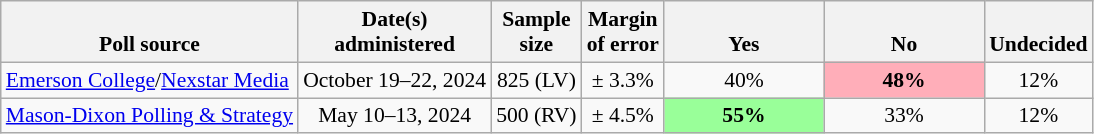<table class="wikitable" style="font-size:90%;text-align:center;">
<tr valign=bottom>
<th>Poll source</th>
<th>Date(s)<br>administered</th>
<th>Sample<br>size</th>
<th>Margin<br>of error</th>
<th style="width:100px;">Yes</th>
<th style="width:100px;">No</th>
<th>Undecided</th>
</tr>
<tr>
<td style="text-align:left;"><a href='#'>Emerson College</a>/<a href='#'>Nexstar Media</a></td>
<td>October 19–22, 2024</td>
<td>825 (LV)</td>
<td>± 3.3%</td>
<td>40%</td>
<td style="background-color:#ffaeb9;"><strong>48%</strong></td>
<td>12%</td>
</tr>
<tr>
<td style="text-align:left;"><a href='#'>Mason-Dixon Polling & Strategy</a></td>
<td>May 10–13, 2024</td>
<td>500 (RV)</td>
<td>± 4.5%</td>
<td style="background: rgb(153, 255, 153);"><strong>55%</strong></td>
<td>33%</td>
<td>12%</td>
</tr>
</table>
